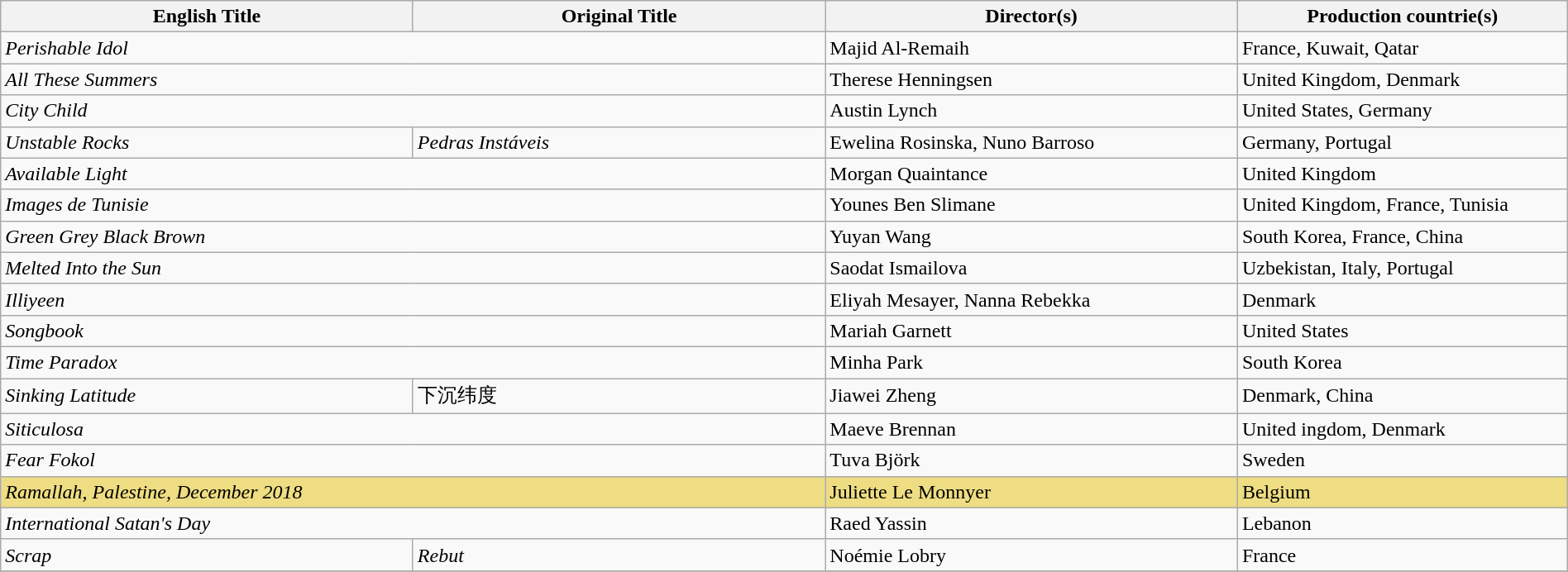<table class="wikitable" style="width:100%; margin-bottom:4px">
<tr>
<th scope="col" width="25%">English Title</th>
<th scope="col" width="25%">Original Title</th>
<th scope="col" width="25%">Director(s)</th>
<th scope="col" width="20%">Production countrie(s)</th>
</tr>
<tr>
<td colspan="2"><em>Perishable Idol</em></td>
<td>Majid Al-Remaih</td>
<td>France, Kuwait, Qatar</td>
</tr>
<tr>
<td colspan="2"><em>All These Summers</em></td>
<td>Therese Henningsen</td>
<td>United Kingdom, Denmark</td>
</tr>
<tr>
<td colspan="2"><em>City Child</em></td>
<td>Austin Lynch</td>
<td>United States, Germany</td>
</tr>
<tr>
<td><em>Unstable Rocks</em></td>
<td><em>Pedras Instáveis</em></td>
<td>Ewelina Rosinska, Nuno Barroso</td>
<td>Germany, Portugal</td>
</tr>
<tr>
<td colspan="2"><em>Available Light</em></td>
<td>Morgan Quaintance</td>
<td>United Kingdom</td>
</tr>
<tr>
<td colspan="2"><em>Images de Tunisie</em></td>
<td>Younes Ben Slimane</td>
<td>United Kingdom, France, Tunisia</td>
</tr>
<tr>
<td colspan="2"><em>Green Grey Black Brown</em></td>
<td>Yuyan Wang</td>
<td>South Korea, France, China</td>
</tr>
<tr>
<td colspan="2"><em>Melted Into the Sun</em></td>
<td>Saodat Ismailova</td>
<td>Uzbekistan, Italy, Portugal</td>
</tr>
<tr>
<td colspan="2"><em>Illiyeen</em></td>
<td>Eliyah Mesayer, Nanna Rebekka</td>
<td>Denmark</td>
</tr>
<tr>
<td colspan="2"><em>Songbook</em></td>
<td>Mariah Garnett</td>
<td>United States</td>
</tr>
<tr>
<td colspan="2"><em>Time Paradox</em></td>
<td>Minha Park</td>
<td>South Korea</td>
</tr>
<tr>
<td><em>Sinking Latitude</em></td>
<td>下沉纬度</td>
<td>Jiawei Zheng</td>
<td>Denmark, China</td>
</tr>
<tr>
<td colspan="2"><em>Siticulosa</em></td>
<td>Maeve Brennan</td>
<td>United ingdom, Denmark</td>
</tr>
<tr>
<td colspan="2"><em>Fear Fokol</em></td>
<td>Tuva Björk</td>
<td>Sweden</td>
</tr>
<tr style="background:#EEDD82">
<td colspan="2"><em>Ramallah, Palestine, December 2018</em></td>
<td>Juliette Le Monnyer</td>
<td>Belgium</td>
</tr>
<tr>
<td colspan="2"><em>International Satan's Day</em></td>
<td>Raed Yassin</td>
<td>Lebanon</td>
</tr>
<tr>
<td><em>Scrap</em></td>
<td><em>Rebut</em></td>
<td>Noémie Lobry</td>
<td>France</td>
</tr>
<tr>
</tr>
</table>
